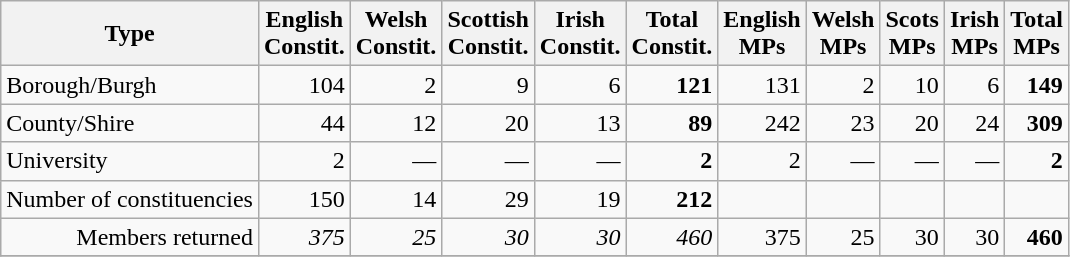<table class="wikitable" style="text-align:right">
<tr style="text-align:center">
<th>Type</th>
<th>English<br>Constit.</th>
<th>Welsh<br>Constit.</th>
<th>Scottish<br>Constit.</th>
<th>Irish<br>Constit.</th>
<th>Total<br>Constit.</th>
<th>English<br>MPs</th>
<th>Welsh<br>MPs</th>
<th>Scots<br>MPs</th>
<th>Irish<br>MPs</th>
<th>Total<br>MPs</th>
</tr>
<tr>
<td style="text-align:left">Borough/Burgh</td>
<td>104</td>
<td>2</td>
<td>9</td>
<td>6</td>
<td><strong>121</strong></td>
<td>131</td>
<td>2</td>
<td>10</td>
<td>6</td>
<td><strong>149</strong></td>
</tr>
<tr>
<td style="text-align:left">County/Shire</td>
<td>44</td>
<td>12</td>
<td>20</td>
<td>13</td>
<td><strong>89</strong></td>
<td>242</td>
<td>23</td>
<td>20</td>
<td>24</td>
<td><strong>309</strong></td>
</tr>
<tr>
<td style="text-align:left">University</td>
<td>2</td>
<td>—</td>
<td>—</td>
<td>—</td>
<td><strong>2</strong></td>
<td>2</td>
<td>—</td>
<td>—</td>
<td>—</td>
<td><strong>2</strong></td>
</tr>
<tr>
<td style="text-align:center">Number of constituencies</td>
<td>150</td>
<td>14</td>
<td>29</td>
<td>19</td>
<td><strong>212</strong></td>
<td> </td>
<td> </td>
<td> </td>
<td> </td>
<td> </td>
</tr>
<tr>
<td style="text-align:right">Members returned</td>
<td><em>375</em></td>
<td><em>25</em></td>
<td><em>30</em></td>
<td><em>30</em></td>
<td><em>460</em></td>
<td>375</td>
<td>25</td>
<td>30</td>
<td>30</td>
<td><strong>460</strong></td>
</tr>
<tr>
</tr>
</table>
